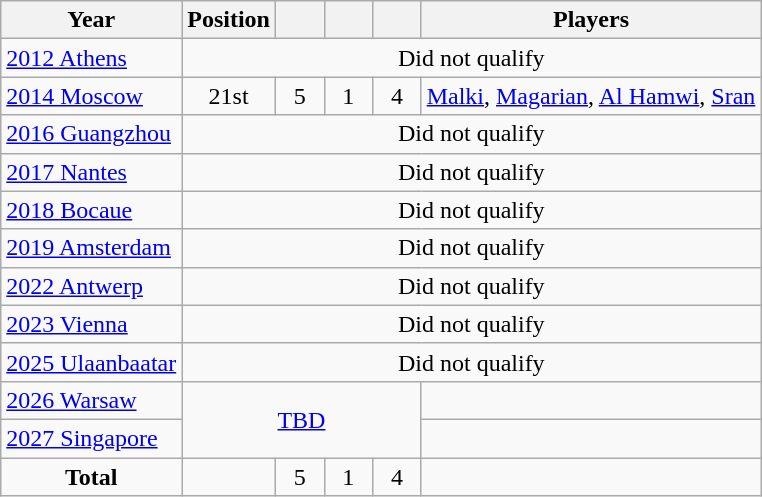<table class="wikitable" style="text-align: center;">
<tr>
<th>Year</th>
<th>Position</th>
<th width=25px></th>
<th width=25px></th>
<th width=25px></th>
<th>Players</th>
</tr>
<tr>
<td style="text-align: left;"> <a href='#'>2012 Athens</a></td>
<td colspan=5>Did not qualify</td>
</tr>
<tr>
<td style="text-align: left;"> <a href='#'>2014 Moscow</a></td>
<td>21st</td>
<td>5</td>
<td>1</td>
<td>4</td>
<td><a href='#'>Malki</a>, <a href='#'>Magarian</a>, <a href='#'>Al Hamwi</a>, <a href='#'>Sran</a></td>
</tr>
<tr>
<td style="text-align: left;"> <a href='#'>2016 Guangzhou</a></td>
<td colspan=5>Did not qualify</td>
</tr>
<tr>
<td style="text-align: left;"> <a href='#'>2017 Nantes</a></td>
<td colspan=5>Did not qualify</td>
</tr>
<tr>
<td style="text-align: left;"> <a href='#'>2018 Bocaue</a></td>
<td colspan=5>Did not qualify</td>
</tr>
<tr>
<td style="text-align: left;"> <a href='#'>2019 Amsterdam</a></td>
<td colspan=5>Did not qualify</td>
</tr>
<tr>
<td style="text-align: left;"> <a href='#'>2022 Antwerp</a></td>
<td colspan=5>Did not qualify</td>
</tr>
<tr>
<td style="text-align: left;"> <a href='#'>2023 Vienna</a></td>
<td colspan=5>Did not qualify</td>
</tr>
<tr>
<td style="text-align: left;"> <a href='#'>2025 Ulaanbaatar</a></td>
<td colspan=5>Did not qualify</td>
</tr>
<tr>
<td style="text-align: left;"> <a href='#'>2026 Warsaw</a></td>
<td colspan=4 rowspan=2><a href='#'>TBD</a></td>
<td></td>
</tr>
<tr>
<td style="text-align: left;"> <a href='#'>2027 Singapore</a></td>
<td></td>
</tr>
<tr>
<td><strong>Total</strong></td>
<td></td>
<td>5</td>
<td>1</td>
<td>4</td>
<td></td>
</tr>
</table>
